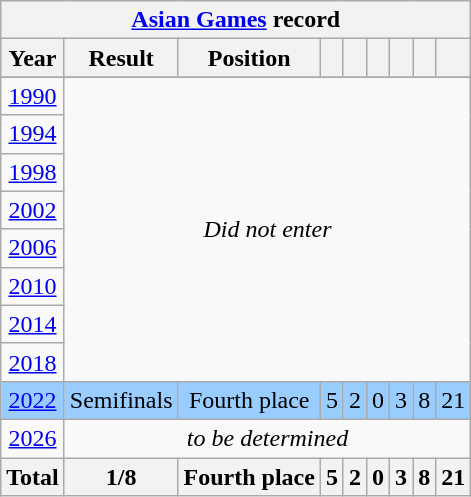<table class="wikitable" style="text-align: center;">
<tr>
<th colspan=9><a href='#'>Asian Games</a> record</th>
</tr>
<tr>
<th>Year</th>
<th>Result</th>
<th>Position</th>
<th></th>
<th></th>
<th></th>
<th></th>
<th></th>
<th></th>
</tr>
<tr style="background:#cfaa88;">
</tr>
<tr>
<td> <a href='#'>1990</a></td>
<td colspan=8 rowspan=8><em>Did not enter</em></td>
</tr>
<tr>
<td> <a href='#'>1994</a></td>
</tr>
<tr>
<td> <a href='#'>1998</a></td>
</tr>
<tr>
<td> <a href='#'>2002</a></td>
</tr>
<tr>
<td> <a href='#'>2006</a></td>
</tr>
<tr>
<td> <a href='#'>2010</a></td>
</tr>
<tr>
<td> <a href='#'>2014</a></td>
</tr>
<tr>
<td> <a href='#'>2018</a></td>
</tr>
<tr style="background:#9acdff;">
<td> <a href='#'>2022</a></td>
<td>Semifinals</td>
<td>Fourth place</td>
<td>5</td>
<td>2</td>
<td>0</td>
<td>3</td>
<td>8</td>
<td>21</td>
</tr>
<tr>
<td> <a href='#'>2026</a></td>
<td colspan=8><em>to be determined</em></td>
</tr>
<tr>
<th>Total</th>
<th>1/8</th>
<th>Fourth place</th>
<th>5</th>
<th>2</th>
<th>0</th>
<th>3</th>
<th>8</th>
<th>21</th>
</tr>
</table>
